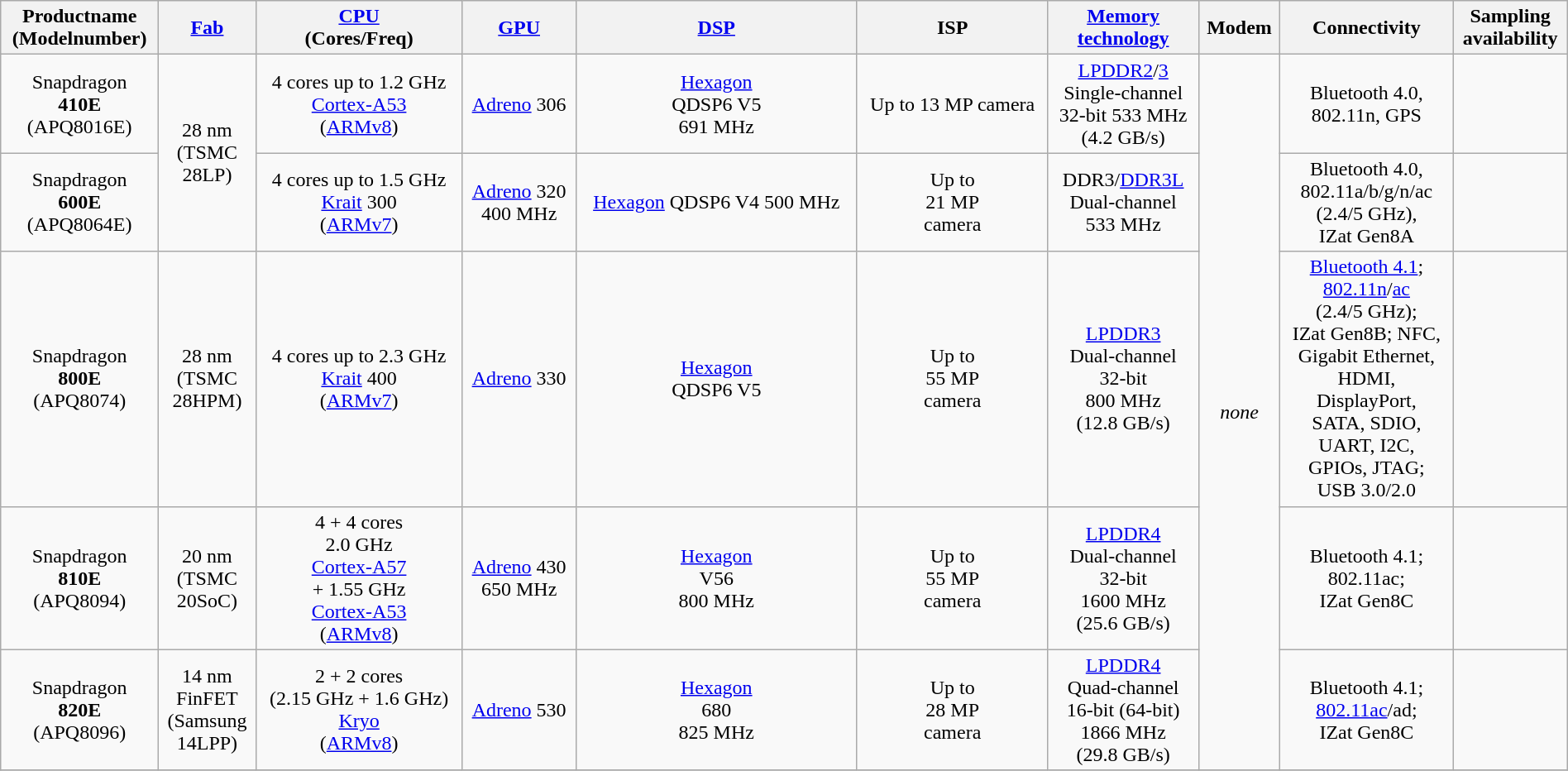<table class="wikitable" style="width:100%; text-align:center">
<tr>
<th>Productname<br>(Modelnumber)</th>
<th><a href='#'>Fab</a></th>
<th><a href='#'>CPU</a><br>(Cores/Freq)</th>
<th><a href='#'>GPU</a></th>
<th><a href='#'>DSP</a></th>
<th>ISP</th>
<th><a href='#'>Memory<br>technology</a></th>
<th>Modem</th>
<th>Connectivity</th>
<th>Sampling<br>availability</th>
</tr>
<tr>
<td>Snapdragon <br><strong>410E</strong><br>(APQ8016E)</td>
<td rowspan="2">28 nm <br>(TSMC <br>28LP)</td>
<td>4 cores up to 1.2 GHz <br><a href='#'>Cortex-A53</a> <br>(<a href='#'>ARMv8</a>)</td>
<td><a href='#'>Adreno</a> 306</td>
<td><a href='#'>Hexagon</a> <br>QDSP6 V5 <br>691 MHz</td>
<td>Up to 13 MP camera</td>
<td><a href='#'>LPDDR2</a>/<a href='#'>3</a> <br>Single-channel <br>32-bit 533 MHz <br>(4.2 GB/s)</td>
<td rowspan="5"><em>none</em></td>
<td>Bluetooth 4.0, <br>802.11n, GPS</td>
<td></td>
</tr>
<tr>
<td>Snapdragon <br><strong>600E</strong><br>(APQ8064E)</td>
<td>4 cores up to 1.5 GHz <br><a href='#'>Krait</a> 300 <br>(<a href='#'>ARMv7</a>)</td>
<td><a href='#'>Adreno</a> 320 <br>400 MHz</td>
<td><a href='#'>Hexagon</a> QDSP6 V4 500 MHz</td>
<td>Up to <br>21 MP <br>camera</td>
<td>DDR3/<a href='#'>DDR3L</a> <br>Dual-channel <br>533 MHz</td>
<td>Bluetooth 4.0, <br>802.11a/b/g/n/ac <br>(2.4/5 GHz), <br>IZat Gen8A</td>
<td></td>
</tr>
<tr>
<td>Snapdragon <br><strong>800E</strong><br>(APQ8074)</td>
<td>28 nm <br>(TSMC <br>28HPM)</td>
<td>4 cores up to 2.3 GHz <br><a href='#'>Krait</a> 400 <br>(<a href='#'>ARMv7</a>)</td>
<td><a href='#'>Adreno</a> 330</td>
<td><a href='#'>Hexagon</a> <br>QDSP6 V5</td>
<td>Up to <br>55 MP <br>camera</td>
<td><a href='#'>LPDDR3</a> <br>Dual-channel <br>32-bit <br>800 MHz <br>(12.8 GB/s)</td>
<td><a href='#'>Bluetooth 4.1</a>; <br><a href='#'>802.11n</a>/<a href='#'>ac</a> <br>(2.4/5 GHz); <br>IZat Gen8B; NFC, <br>Gigabit Ethernet, <br>HDMI, <br>DisplayPort, <br>SATA, SDIO, <br>UART, I2C, <br>GPIOs, JTAG; <br>USB 3.0/2.0</td>
<td></td>
</tr>
<tr>
<td>Snapdragon <br><strong>810E</strong><br>(APQ8094)</td>
<td>20 nm <br>(TSMC <br>20SoC)</td>
<td>4 + 4 cores <br>2.0 GHz <br><a href='#'>Cortex-A57</a> <br>+ 1.55 GHz <br><a href='#'>Cortex-A53</a> <br>(<a href='#'>ARMv8</a>)</td>
<td><a href='#'>Adreno</a> 430 <br>650 MHz</td>
<td><a href='#'>Hexagon</a> <br>V56 <br>800 MHz</td>
<td>Up to <br>55 MP <br>camera</td>
<td><a href='#'>LPDDR4</a> <br>Dual-channel <br>32-bit <br>1600 MHz <br>(25.6 GB/s)</td>
<td>Bluetooth 4.1; <br>802.11ac; <br>IZat Gen8C</td>
<td></td>
</tr>
<tr>
<td>Snapdragon <br><strong>820E</strong><br>(APQ8096)</td>
<td>14 nm <br>FinFET <br>(Samsung <br>14LPP)</td>
<td>2 + 2 cores <br>(2.15 GHz + 1.6 GHz) <br><a href='#'>Kryo</a> <br>(<a href='#'>ARMv8</a>)</td>
<td><a href='#'>Adreno</a> 530</td>
<td><a href='#'>Hexagon</a> <br>680 <br>825 MHz</td>
<td>Up to <br>28 MP <br>camera</td>
<td><a href='#'>LPDDR4</a> <br>Quad-channel <br>16-bit (64-bit) <br>1866 MHz <br>(29.8 GB/s)</td>
<td>Bluetooth 4.1; <br><a href='#'>802.11ac</a>/ad; <br>IZat Gen8C</td>
<td></td>
</tr>
<tr>
</tr>
</table>
